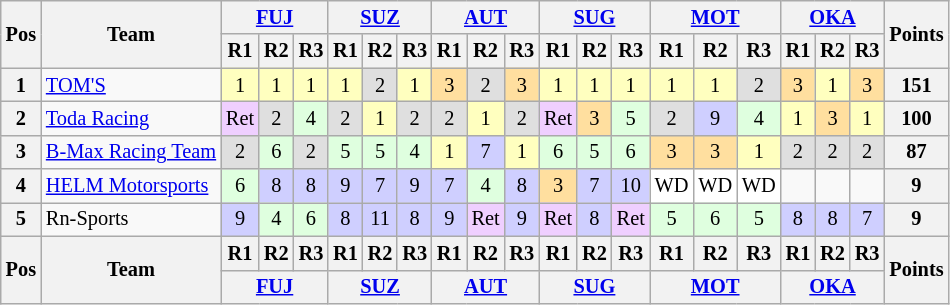<table class="wikitable" style="font-size:85%; text-align:center">
<tr>
<th rowspan="2" valign="middle">Pos</th>
<th rowspan="2" valign="middle">Team</th>
<th colspan="3"><a href='#'>FUJ</a></th>
<th colspan="3"><a href='#'>SUZ</a></th>
<th colspan="3"><a href='#'>AUT</a></th>
<th colspan="3"><a href='#'>SUG</a></th>
<th colspan="3"><a href='#'>MOT</a></th>
<th colspan="3"><a href='#'>OKA</a></th>
<th rowspan="2" valign="middle">Points</th>
</tr>
<tr>
<th>R1</th>
<th>R2</th>
<th>R3</th>
<th>R1</th>
<th>R2</th>
<th>R3</th>
<th>R1</th>
<th>R2</th>
<th>R3</th>
<th>R1</th>
<th>R2</th>
<th>R3</th>
<th>R1</th>
<th>R2</th>
<th>R3</th>
<th>R1</th>
<th>R2</th>
<th>R3</th>
</tr>
<tr>
<th>1</th>
<td align="left"><a href='#'>TOM'S</a></td>
<td bgcolor="#FFFFBF">1</td>
<td bgcolor="#FFFFBF">1</td>
<td bgcolor="#FFFFBF">1</td>
<td bgcolor="#FFFFBF">1</td>
<td bgcolor="#DFDFDF">2</td>
<td bgcolor="#FFFFBF">1</td>
<td bgcolor="#FFDF9F">3</td>
<td bgcolor="#DFDFDF">2</td>
<td bgcolor="#FFDF9F">3</td>
<td bgcolor="#FFFFBF">1</td>
<td bgcolor="#FFFFBF">1</td>
<td bgcolor="#FFFFBF">1</td>
<td bgcolor="#FFFFBF">1</td>
<td bgcolor="#FFFFBF">1</td>
<td bgcolor="#DFDFDF">2</td>
<td bgcolor="#FFDF9F">3</td>
<td bgcolor="#FFFFBF">1</td>
<td bgcolor="#FFDF9F">3</td>
<th>151</th>
</tr>
<tr>
<th>2</th>
<td align="left"><a href='#'>Toda Racing</a></td>
<td bgcolor="#EFCFFF">Ret</td>
<td bgcolor="#DFDFDF">2</td>
<td bgcolor="#DFFFDF">4</td>
<td bgcolor="#DFDFDF">2</td>
<td bgcolor="#FFFFBF">1</td>
<td bgcolor="#DFDFDF">2</td>
<td bgcolor="#DFDFDF">2</td>
<td bgcolor="#FFFFBF">1</td>
<td bgcolor="#DFDFDF">2</td>
<td bgcolor="#EFCFFF">Ret</td>
<td bgcolor="#FFDF9F">3</td>
<td bgcolor="#DFFFDF">5</td>
<td bgcolor="#DFDFDF">2</td>
<td bgcolor="#CFCFFF">9</td>
<td bgcolor="#DFFFDF">4</td>
<td bgcolor="#FFFFBF">1</td>
<td bgcolor="#FFDF9F">3</td>
<td bgcolor="#FFFFBF">1</td>
<th>100</th>
</tr>
<tr>
<th>3</th>
<td align="left"><a href='#'>B-Max Racing Team</a></td>
<td bgcolor="#DFDFDF">2</td>
<td bgcolor="#DFFFDF">6</td>
<td bgcolor="#DFDFDF">2</td>
<td bgcolor="#DFFFDF">5</td>
<td bgcolor="#DFFFDF">5</td>
<td bgcolor="#DFFFDF">4</td>
<td bgcolor="#FFFFBF">1</td>
<td bgcolor="#CFCFFF">7</td>
<td bgcolor="#FFFFBF">1</td>
<td bgcolor="#DFFFDF">6</td>
<td bgcolor="#DFFFDF">5</td>
<td bgcolor="#DFFFDF">6</td>
<td bgcolor="#FFDF9F">3</td>
<td bgcolor="#FFDF9F">3</td>
<td bgcolor="#FFFFBF">1</td>
<td bgcolor="#DFDFDF">2</td>
<td bgcolor="#DFDFDF">2</td>
<td bgcolor="#DFDFDF">2</td>
<th>87</th>
</tr>
<tr>
<th>4</th>
<td align="left"><a href='#'>HELM Motorsports</a></td>
<td bgcolor="#DFFFDF">6</td>
<td bgcolor="#CFCFFF">8</td>
<td bgcolor="#CFCFFF">8</td>
<td bgcolor="#CFCFFF">9</td>
<td bgcolor="#CFCFFF">7</td>
<td bgcolor="#CFCFFF">9</td>
<td bgcolor="#CFCFFF">7</td>
<td bgcolor="#DFFFDF">4</td>
<td bgcolor="#CFCFFF">8</td>
<td bgcolor="#FFDF9F">3</td>
<td bgcolor="#CFCFFF">7</td>
<td bgcolor="#CFCFFF">10</td>
<td bgcolor="#FFFFFF">WD</td>
<td bgcolor="#FFFFFF">WD</td>
<td bgcolor="#FFFFFF">WD</td>
<td></td>
<td></td>
<td></td>
<th>9</th>
</tr>
<tr>
<th>5</th>
<td align="left">Rn-Sports</td>
<td bgcolor="#CFCFFF">9</td>
<td bgcolor="#DFFFDF">4</td>
<td bgcolor="#DFFFDF">6</td>
<td bgcolor="#CFCFFF">8</td>
<td bgcolor="#CFCFFF">11</td>
<td bgcolor="#CFCFFF">8</td>
<td bgcolor="#CFCFFF">9</td>
<td bgcolor="#EFCFFF">Ret</td>
<td bgcolor="#CFCFFF">9</td>
<td bgcolor="#EFCFFF">Ret</td>
<td bgcolor="#CFCFFF">8</td>
<td bgcolor="#EFCFFF">Ret</td>
<td bgcolor="#DFFFDF">5</td>
<td bgcolor="#DFFFDF">6</td>
<td bgcolor="#DFFFDF">5</td>
<td bgcolor="#CFCFFF">8</td>
<td bgcolor="#CFCFFF">8</td>
<td bgcolor="#CFCFFF">7</td>
<th>9</th>
</tr>
<tr>
<th rowspan="2">Pos</th>
<th rowspan="2">Team</th>
<th>R1</th>
<th>R2</th>
<th>R3</th>
<th>R1</th>
<th>R2</th>
<th>R3</th>
<th>R1</th>
<th>R2</th>
<th>R3</th>
<th>R1</th>
<th>R2</th>
<th>R3</th>
<th>R1</th>
<th>R2</th>
<th>R3</th>
<th>R1</th>
<th>R2</th>
<th>R3</th>
<th rowspan="2">Points</th>
</tr>
<tr>
<th colspan="3"><a href='#'>FUJ</a></th>
<th colspan="3"><a href='#'>SUZ</a></th>
<th colspan="3"><a href='#'>AUT</a></th>
<th colspan="3"><a href='#'>SUG</a></th>
<th colspan="3"><a href='#'>MOT</a></th>
<th colspan="3"><a href='#'>OKA</a></th>
</tr>
</table>
